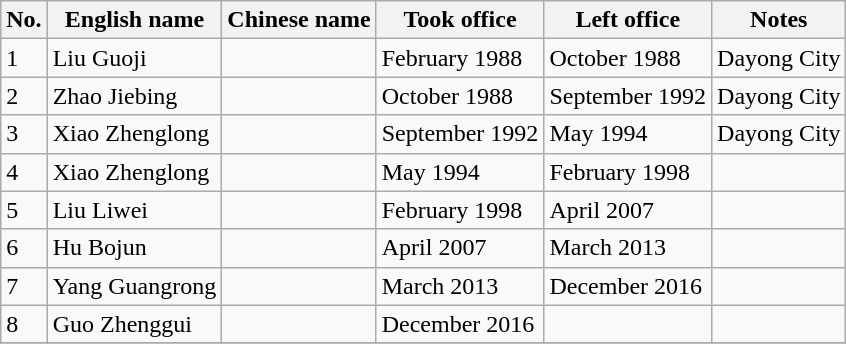<table class="wikitable">
<tr>
<th>No.</th>
<th>English name</th>
<th>Chinese name</th>
<th>Took office</th>
<th>Left office</th>
<th>Notes</th>
</tr>
<tr>
<td>1</td>
<td>Liu Guoji</td>
<td></td>
<td>February 1988</td>
<td>October 1988</td>
<td>Dayong City</td>
</tr>
<tr>
<td>2</td>
<td>Zhao Jiebing</td>
<td></td>
<td>October 1988</td>
<td>September 1992</td>
<td>Dayong City</td>
</tr>
<tr>
<td>3</td>
<td>Xiao Zhenglong</td>
<td></td>
<td>September 1992</td>
<td>May 1994</td>
<td>Dayong City</td>
</tr>
<tr>
<td>4</td>
<td>Xiao Zhenglong</td>
<td></td>
<td>May 1994</td>
<td>February 1998</td>
<td></td>
</tr>
<tr>
<td>5</td>
<td>Liu Liwei</td>
<td></td>
<td>February 1998</td>
<td>April 2007</td>
<td></td>
</tr>
<tr>
<td>6</td>
<td>Hu Bojun</td>
<td></td>
<td>April 2007</td>
<td>March 2013</td>
<td></td>
</tr>
<tr>
<td>7</td>
<td>Yang Guangrong</td>
<td></td>
<td>March 2013</td>
<td>December 2016</td>
<td></td>
</tr>
<tr>
<td>8</td>
<td>Guo Zhenggui</td>
<td></td>
<td>December 2016</td>
<td></td>
<td></td>
</tr>
<tr>
</tr>
</table>
